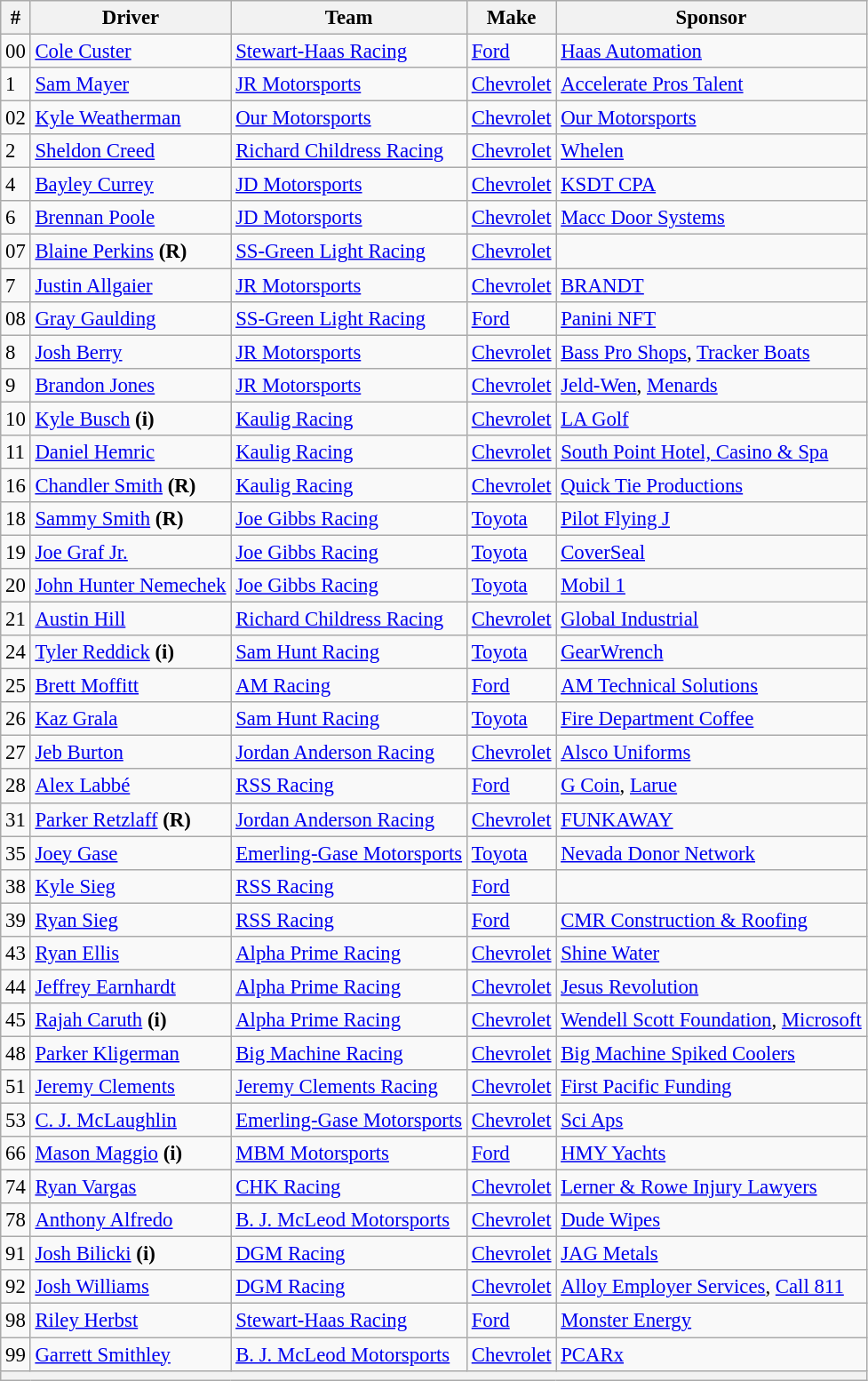<table class="wikitable" style="font-size: 95%;">
<tr>
<th>#</th>
<th>Driver</th>
<th>Team</th>
<th>Make</th>
<th>Sponsor</th>
</tr>
<tr>
<td>00</td>
<td><a href='#'>Cole Custer</a></td>
<td><a href='#'>Stewart-Haas Racing</a></td>
<td><a href='#'>Ford</a></td>
<td><a href='#'>Haas Automation</a></td>
</tr>
<tr>
<td>1</td>
<td><a href='#'>Sam Mayer</a></td>
<td><a href='#'>JR Motorsports</a></td>
<td><a href='#'>Chevrolet</a></td>
<td><a href='#'>Accelerate Pros Talent</a></td>
</tr>
<tr>
<td>02</td>
<td><a href='#'>Kyle Weatherman</a></td>
<td><a href='#'>Our Motorsports</a></td>
<td><a href='#'>Chevrolet</a></td>
<td><a href='#'>Our Motorsports</a></td>
</tr>
<tr>
<td>2</td>
<td><a href='#'>Sheldon Creed</a></td>
<td><a href='#'>Richard Childress Racing</a></td>
<td><a href='#'>Chevrolet</a></td>
<td><a href='#'>Whelen</a></td>
</tr>
<tr>
<td>4</td>
<td><a href='#'>Bayley Currey</a></td>
<td><a href='#'>JD Motorsports</a></td>
<td><a href='#'>Chevrolet</a></td>
<td><a href='#'>KSDT CPA</a></td>
</tr>
<tr>
<td>6</td>
<td><a href='#'>Brennan Poole</a></td>
<td><a href='#'>JD Motorsports</a></td>
<td><a href='#'>Chevrolet</a></td>
<td><a href='#'>Macc Door Systems</a></td>
</tr>
<tr>
<td>07</td>
<td><a href='#'>Blaine Perkins</a> <strong>(R)</strong></td>
<td><a href='#'>SS-Green Light Racing</a></td>
<td><a href='#'>Chevrolet</a></td>
<td></td>
</tr>
<tr>
<td>7</td>
<td><a href='#'>Justin Allgaier</a></td>
<td><a href='#'>JR Motorsports</a></td>
<td><a href='#'>Chevrolet</a></td>
<td><a href='#'>BRANDT</a></td>
</tr>
<tr>
<td>08</td>
<td><a href='#'>Gray Gaulding</a></td>
<td><a href='#'>SS-Green Light Racing</a></td>
<td><a href='#'>Ford</a></td>
<td><a href='#'>Panini NFT</a></td>
</tr>
<tr>
<td>8</td>
<td><a href='#'>Josh Berry</a></td>
<td><a href='#'>JR Motorsports</a></td>
<td><a href='#'>Chevrolet</a></td>
<td><a href='#'>Bass Pro Shops</a>, <a href='#'>Tracker Boats</a></td>
</tr>
<tr>
<td>9</td>
<td><a href='#'>Brandon Jones</a></td>
<td><a href='#'>JR Motorsports</a></td>
<td><a href='#'>Chevrolet</a></td>
<td><a href='#'>Jeld-Wen</a>, <a href='#'>Menards</a></td>
</tr>
<tr>
<td>10</td>
<td><a href='#'>Kyle Busch</a> <strong>(i)</strong></td>
<td><a href='#'>Kaulig Racing</a></td>
<td><a href='#'>Chevrolet</a></td>
<td><a href='#'>LA Golf</a></td>
</tr>
<tr>
<td>11</td>
<td><a href='#'>Daniel Hemric</a></td>
<td><a href='#'>Kaulig Racing</a></td>
<td><a href='#'>Chevrolet</a></td>
<td><a href='#'>South Point Hotel, Casino & Spa</a></td>
</tr>
<tr>
<td>16</td>
<td><a href='#'>Chandler Smith</a> <strong>(R)</strong></td>
<td><a href='#'>Kaulig Racing</a></td>
<td><a href='#'>Chevrolet</a></td>
<td><a href='#'>Quick Tie Productions</a></td>
</tr>
<tr>
<td>18</td>
<td nowrap=""><a href='#'>Sammy Smith</a> <strong>(R)</strong></td>
<td><a href='#'>Joe Gibbs Racing</a></td>
<td><a href='#'>Toyota</a></td>
<td><a href='#'>Pilot Flying J</a></td>
</tr>
<tr>
<td>19</td>
<td><a href='#'>Joe Graf Jr.</a></td>
<td><a href='#'>Joe Gibbs Racing</a></td>
<td><a href='#'>Toyota</a></td>
<td><a href='#'>CoverSeal</a></td>
</tr>
<tr>
<td>20</td>
<td nowrap><a href='#'>John Hunter Nemechek</a></td>
<td><a href='#'>Joe Gibbs Racing</a></td>
<td><a href='#'>Toyota</a></td>
<td><a href='#'>Mobil 1</a></td>
</tr>
<tr>
<td>21</td>
<td><a href='#'>Austin Hill</a></td>
<td><a href='#'>Richard Childress Racing</a></td>
<td><a href='#'>Chevrolet</a></td>
<td><a href='#'>Global Industrial</a></td>
</tr>
<tr>
<td>24</td>
<td><a href='#'>Tyler Reddick</a> <strong>(i)</strong></td>
<td><a href='#'>Sam Hunt Racing</a></td>
<td><a href='#'>Toyota</a></td>
<td><a href='#'>GearWrench</a></td>
</tr>
<tr>
<td>25</td>
<td><a href='#'>Brett Moffitt</a></td>
<td><a href='#'>AM Racing</a></td>
<td><a href='#'>Ford</a></td>
<td><a href='#'>AM Technical Solutions</a></td>
</tr>
<tr>
<td>26</td>
<td><a href='#'>Kaz Grala</a></td>
<td><a href='#'>Sam Hunt Racing</a></td>
<td><a href='#'>Toyota</a></td>
<td><a href='#'>Fire Department Coffee</a></td>
</tr>
<tr>
<td>27</td>
<td><a href='#'>Jeb Burton</a></td>
<td><a href='#'>Jordan Anderson Racing</a></td>
<td><a href='#'>Chevrolet</a></td>
<td><a href='#'>Alsco Uniforms</a></td>
</tr>
<tr>
<td>28</td>
<td><a href='#'>Alex Labbé</a></td>
<td nowrap=""><a href='#'>RSS Racing</a></td>
<td><a href='#'>Ford</a></td>
<td><a href='#'>G Coin</a>, <a href='#'>Larue</a></td>
</tr>
<tr>
<td>31</td>
<td><a href='#'>Parker Retzlaff</a> <strong>(R)</strong></td>
<td nowrap=""><a href='#'>Jordan Anderson Racing</a></td>
<td><a href='#'>Chevrolet</a></td>
<td><a href='#'>FUNKAWAY</a></td>
</tr>
<tr>
<td>35</td>
<td><a href='#'>Joey Gase</a></td>
<td nowrap><a href='#'>Emerling-Gase Motorsports</a></td>
<td><a href='#'>Toyota</a></td>
<td><a href='#'>Nevada Donor Network</a></td>
</tr>
<tr>
<td>38</td>
<td><a href='#'>Kyle Sieg</a></td>
<td><a href='#'>RSS Racing</a></td>
<td><a href='#'>Ford</a></td>
<td></td>
</tr>
<tr>
<td>39</td>
<td><a href='#'>Ryan Sieg</a></td>
<td><a href='#'>RSS Racing</a></td>
<td><a href='#'>Ford</a></td>
<td><a href='#'>CMR Construction & Roofing</a></td>
</tr>
<tr>
<td>43</td>
<td><a href='#'>Ryan Ellis</a></td>
<td><a href='#'>Alpha Prime Racing</a></td>
<td><a href='#'>Chevrolet</a></td>
<td><a href='#'>Shine Water</a></td>
</tr>
<tr>
<td>44</td>
<td><a href='#'>Jeffrey Earnhardt</a></td>
<td><a href='#'>Alpha Prime Racing</a></td>
<td><a href='#'>Chevrolet</a></td>
<td><a href='#'>Jesus Revolution</a></td>
</tr>
<tr>
<td>45</td>
<td><a href='#'>Rajah Caruth</a> <strong>(i)</strong></td>
<td><a href='#'>Alpha Prime Racing</a></td>
<td><a href='#'>Chevrolet</a></td>
<td nowrap><a href='#'>Wendell Scott Foundation</a>, <a href='#'>Microsoft</a></td>
</tr>
<tr>
<td>48</td>
<td><a href='#'>Parker Kligerman</a></td>
<td><a href='#'>Big Machine Racing</a></td>
<td><a href='#'>Chevrolet</a></td>
<td><a href='#'>Big Machine Spiked Coolers</a></td>
</tr>
<tr>
<td>51</td>
<td><a href='#'>Jeremy Clements</a></td>
<td><a href='#'>Jeremy Clements Racing</a></td>
<td><a href='#'>Chevrolet</a></td>
<td><a href='#'>First Pacific Funding</a></td>
</tr>
<tr>
<td>53</td>
<td><a href='#'>C. J. McLaughlin</a></td>
<td><a href='#'>Emerling-Gase Motorsports</a></td>
<td><a href='#'>Chevrolet</a></td>
<td><a href='#'>Sci Aps</a></td>
</tr>
<tr>
<td>66</td>
<td><a href='#'>Mason Maggio</a> <strong>(i)</strong></td>
<td><a href='#'>MBM Motorsports</a></td>
<td><a href='#'>Ford</a></td>
<td><a href='#'>HMY Yachts</a></td>
</tr>
<tr>
<td>74</td>
<td><a href='#'>Ryan Vargas</a></td>
<td><a href='#'>CHK Racing</a></td>
<td><a href='#'>Chevrolet</a></td>
<td><a href='#'>Lerner & Rowe Injury Lawyers</a></td>
</tr>
<tr>
<td>78</td>
<td><a href='#'>Anthony Alfredo</a></td>
<td><a href='#'>B. J. McLeod Motorsports</a></td>
<td><a href='#'>Chevrolet</a></td>
<td><a href='#'>Dude Wipes</a></td>
</tr>
<tr>
<td>91</td>
<td><a href='#'>Josh Bilicki</a> <strong>(i)</strong></td>
<td><a href='#'>DGM Racing</a></td>
<td><a href='#'>Chevrolet</a></td>
<td><a href='#'>JAG Metals</a></td>
</tr>
<tr>
<td>92</td>
<td><a href='#'>Josh Williams</a></td>
<td><a href='#'>DGM Racing</a></td>
<td><a href='#'>Chevrolet</a></td>
<td><a href='#'>Alloy Employer Services</a>, <a href='#'>Call 811</a></td>
</tr>
<tr>
<td>98</td>
<td><a href='#'>Riley Herbst</a></td>
<td><a href='#'>Stewart-Haas Racing</a></td>
<td><a href='#'>Ford</a></td>
<td><a href='#'>Monster Energy</a></td>
</tr>
<tr>
<td>99</td>
<td><a href='#'>Garrett Smithley</a></td>
<td><a href='#'>B. J. McLeod Motorsports</a></td>
<td><a href='#'>Chevrolet</a></td>
<td><a href='#'>PCARx</a></td>
</tr>
<tr>
<th colspan="5"></th>
</tr>
</table>
